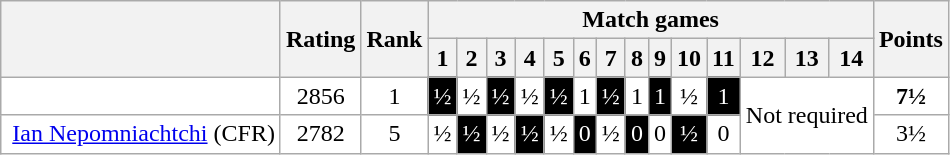<table class="wikitable" style="text-align:center; background-color:white; color:black">
<tr>
<th rowspan=2></th>
<th rowspan=2>Rating</th>
<th rowspan=2>Rank</th>
<th colspan=14>Match games</th>
<th rowspan=2>Points</th>
</tr>
<tr>
<th>1</th>
<th>2</th>
<th>3</th>
<th>4</th>
<th>5</th>
<th>6</th>
<th>7</th>
<th>8</th>
<th>9</th>
<th>10</th>
<th>11</th>
<th>12</th>
<th>13</th>
<th>14</th>
</tr>
<tr>
<td align=left></td>
<td>2856</td>
<td>1</td>
<td style="background:black; color:white">½</td>
<td>½</td>
<td style="background:black; color:white">½</td>
<td>½</td>
<td style="background:black; color:white">½</td>
<td>1</td>
<td style="background:black; color:white">½</td>
<td>1</td>
<td style="background:black; color:white">1</td>
<td>½</td>
<td style="background:black; color:white">1</td>
<td colspan="3" rowspan="2" align="center">Not required</td>
<td><strong>7½</strong></td>
</tr>
<tr>
<td align=left><span> </span><a href='#'>Ian Nepomniachtchi</a> <span>(CFR)</span></td>
<td>2782</td>
<td>5</td>
<td>½</td>
<td style="background:black; color:white">½</td>
<td>½</td>
<td style="background:black; color:white">½</td>
<td>½</td>
<td style="background:black; color:white">0</td>
<td>½</td>
<td style="background:black; color:white">0</td>
<td>0</td>
<td style="background:black; color:white">½</td>
<td>0</td>
<td>3½</td>
</tr>
</table>
